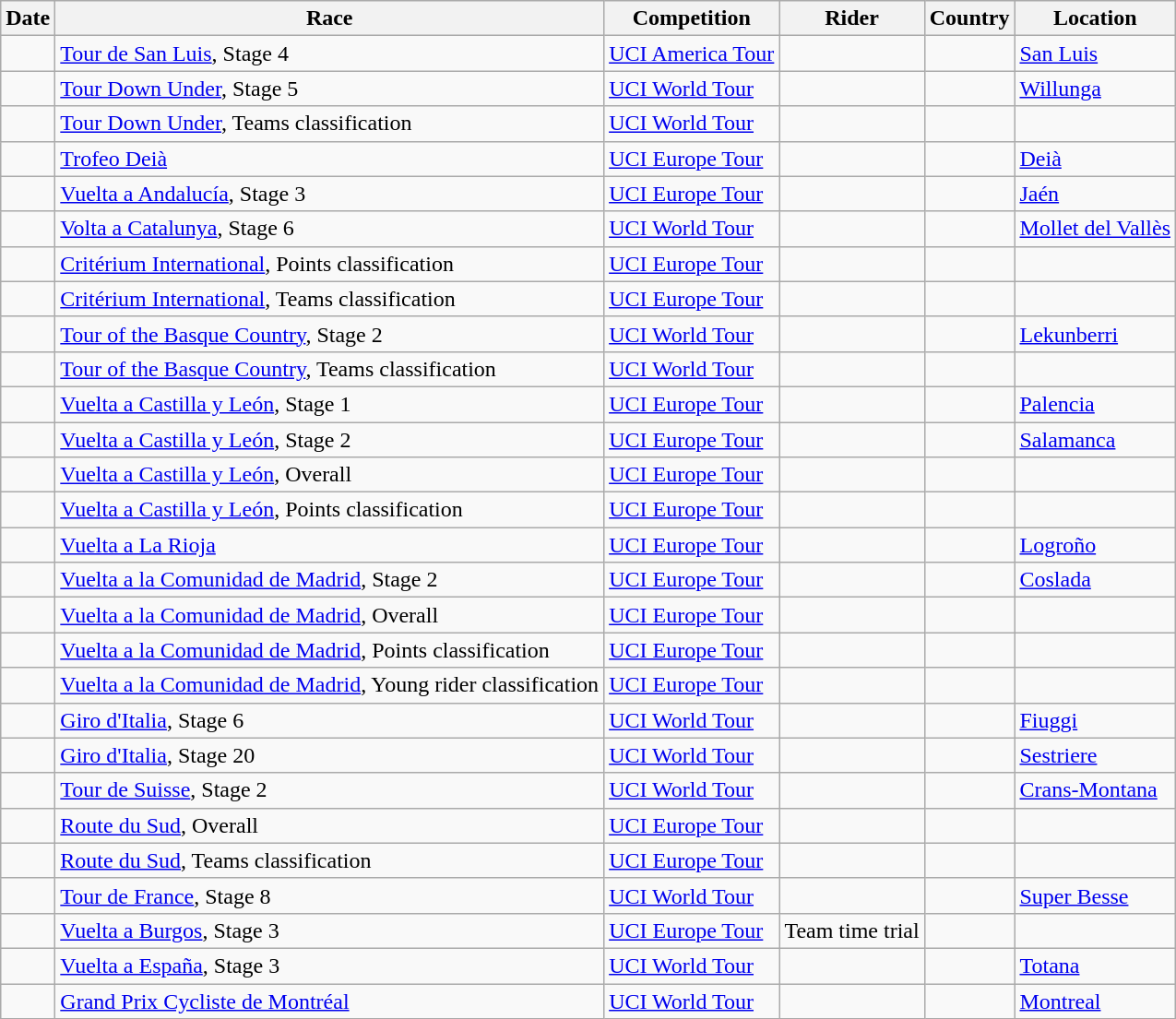<table class="wikitable sortable">
<tr>
<th>Date</th>
<th>Race</th>
<th>Competition</th>
<th>Rider</th>
<th>Country</th>
<th>Location</th>
</tr>
<tr>
<td></td>
<td><a href='#'>Tour de San Luis</a>, Stage 4</td>
<td><a href='#'>UCI America Tour</a></td>
<td></td>
<td></td>
<td><a href='#'>San Luis</a></td>
</tr>
<tr>
<td></td>
<td><a href='#'>Tour Down Under</a>, Stage 5</td>
<td><a href='#'>UCI World Tour</a></td>
<td></td>
<td></td>
<td><a href='#'>Willunga</a></td>
</tr>
<tr>
<td></td>
<td><a href='#'>Tour Down Under</a>, Teams classification</td>
<td><a href='#'>UCI World Tour</a></td>
<td align="center"></td>
<td></td>
<td></td>
</tr>
<tr>
<td></td>
<td><a href='#'>Trofeo Deià</a></td>
<td><a href='#'>UCI Europe Tour</a></td>
<td></td>
<td></td>
<td><a href='#'>Deià</a></td>
</tr>
<tr>
<td></td>
<td><a href='#'>Vuelta a Andalucía</a>, Stage 3</td>
<td><a href='#'>UCI Europe Tour</a></td>
<td></td>
<td></td>
<td><a href='#'>Jaén</a></td>
</tr>
<tr>
<td></td>
<td><a href='#'>Volta a Catalunya</a>, Stage 6</td>
<td><a href='#'>UCI World Tour</a></td>
<td></td>
<td></td>
<td><a href='#'>Mollet del Vallès</a></td>
</tr>
<tr>
<td></td>
<td><a href='#'>Critérium International</a>, Points classification</td>
<td><a href='#'>UCI Europe Tour</a></td>
<td></td>
<td></td>
<td></td>
</tr>
<tr>
<td></td>
<td><a href='#'>Critérium International</a>, Teams classification</td>
<td><a href='#'>UCI Europe Tour</a></td>
<td align="center"></td>
<td></td>
<td></td>
</tr>
<tr>
<td></td>
<td><a href='#'>Tour of the Basque Country</a>, Stage 2</td>
<td><a href='#'>UCI World Tour</a></td>
<td></td>
<td></td>
<td><a href='#'>Lekunberri</a></td>
</tr>
<tr>
<td></td>
<td><a href='#'>Tour of the Basque Country</a>, Teams classification</td>
<td><a href='#'>UCI World Tour</a></td>
<td align="center"></td>
<td></td>
<td></td>
</tr>
<tr>
<td></td>
<td><a href='#'>Vuelta a Castilla y León</a>, Stage 1</td>
<td><a href='#'>UCI Europe Tour</a></td>
<td></td>
<td></td>
<td><a href='#'>Palencia</a></td>
</tr>
<tr>
<td></td>
<td><a href='#'>Vuelta a Castilla y León</a>, Stage 2</td>
<td><a href='#'>UCI Europe Tour</a></td>
<td></td>
<td></td>
<td><a href='#'>Salamanca</a></td>
</tr>
<tr>
<td></td>
<td><a href='#'>Vuelta a Castilla y León</a>, Overall</td>
<td><a href='#'>UCI Europe Tour</a></td>
<td></td>
<td></td>
<td></td>
</tr>
<tr>
<td></td>
<td><a href='#'>Vuelta a Castilla y León</a>, Points classification</td>
<td><a href='#'>UCI Europe Tour</a></td>
<td></td>
<td></td>
<td></td>
</tr>
<tr>
<td></td>
<td><a href='#'>Vuelta a La Rioja</a></td>
<td><a href='#'>UCI Europe Tour</a></td>
<td></td>
<td></td>
<td><a href='#'>Logroño</a></td>
</tr>
<tr>
<td></td>
<td><a href='#'>Vuelta a la Comunidad de Madrid</a>, Stage 2</td>
<td><a href='#'>UCI Europe Tour</a></td>
<td></td>
<td></td>
<td><a href='#'>Coslada</a></td>
</tr>
<tr>
<td></td>
<td><a href='#'>Vuelta a la Comunidad de Madrid</a>, Overall</td>
<td><a href='#'>UCI Europe Tour</a></td>
<td></td>
<td></td>
<td></td>
</tr>
<tr>
<td></td>
<td><a href='#'>Vuelta a la Comunidad de Madrid</a>, Points classification</td>
<td><a href='#'>UCI Europe Tour</a></td>
<td></td>
<td></td>
<td></td>
</tr>
<tr>
<td></td>
<td><a href='#'>Vuelta a la Comunidad de Madrid</a>, Young rider classification</td>
<td><a href='#'>UCI Europe Tour</a></td>
<td></td>
<td></td>
<td></td>
</tr>
<tr>
<td></td>
<td><a href='#'>Giro d'Italia</a>, Stage 6</td>
<td><a href='#'>UCI World Tour</a></td>
<td></td>
<td></td>
<td><a href='#'>Fiuggi</a></td>
</tr>
<tr>
<td></td>
<td><a href='#'>Giro d'Italia</a>, Stage 20</td>
<td><a href='#'>UCI World Tour</a></td>
<td></td>
<td></td>
<td><a href='#'>Sestriere</a></td>
</tr>
<tr>
<td></td>
<td><a href='#'>Tour de Suisse</a>, Stage 2</td>
<td><a href='#'>UCI World Tour</a></td>
<td></td>
<td></td>
<td><a href='#'>Crans-Montana</a></td>
</tr>
<tr>
<td></td>
<td><a href='#'>Route du Sud</a>, Overall</td>
<td><a href='#'>UCI Europe Tour</a></td>
<td></td>
<td></td>
<td></td>
</tr>
<tr>
<td></td>
<td><a href='#'>Route du Sud</a>, Teams classification</td>
<td><a href='#'>UCI Europe Tour</a></td>
<td align="center"></td>
<td></td>
<td></td>
</tr>
<tr>
<td></td>
<td><a href='#'>Tour de France</a>, Stage 8</td>
<td><a href='#'>UCI World Tour</a></td>
<td></td>
<td></td>
<td><a href='#'>Super Besse</a></td>
</tr>
<tr>
<td></td>
<td><a href='#'>Vuelta a Burgos</a>, Stage 3</td>
<td><a href='#'>UCI Europe Tour</a></td>
<td>Team time trial</td>
<td></td>
<td></td>
</tr>
<tr>
<td></td>
<td><a href='#'>Vuelta a España</a>, Stage 3</td>
<td><a href='#'>UCI World Tour</a></td>
<td></td>
<td></td>
<td><a href='#'>Totana</a></td>
</tr>
<tr>
<td></td>
<td><a href='#'>Grand Prix Cycliste de Montréal</a></td>
<td><a href='#'>UCI World Tour</a></td>
<td></td>
<td></td>
<td><a href='#'>Montreal</a></td>
</tr>
</table>
